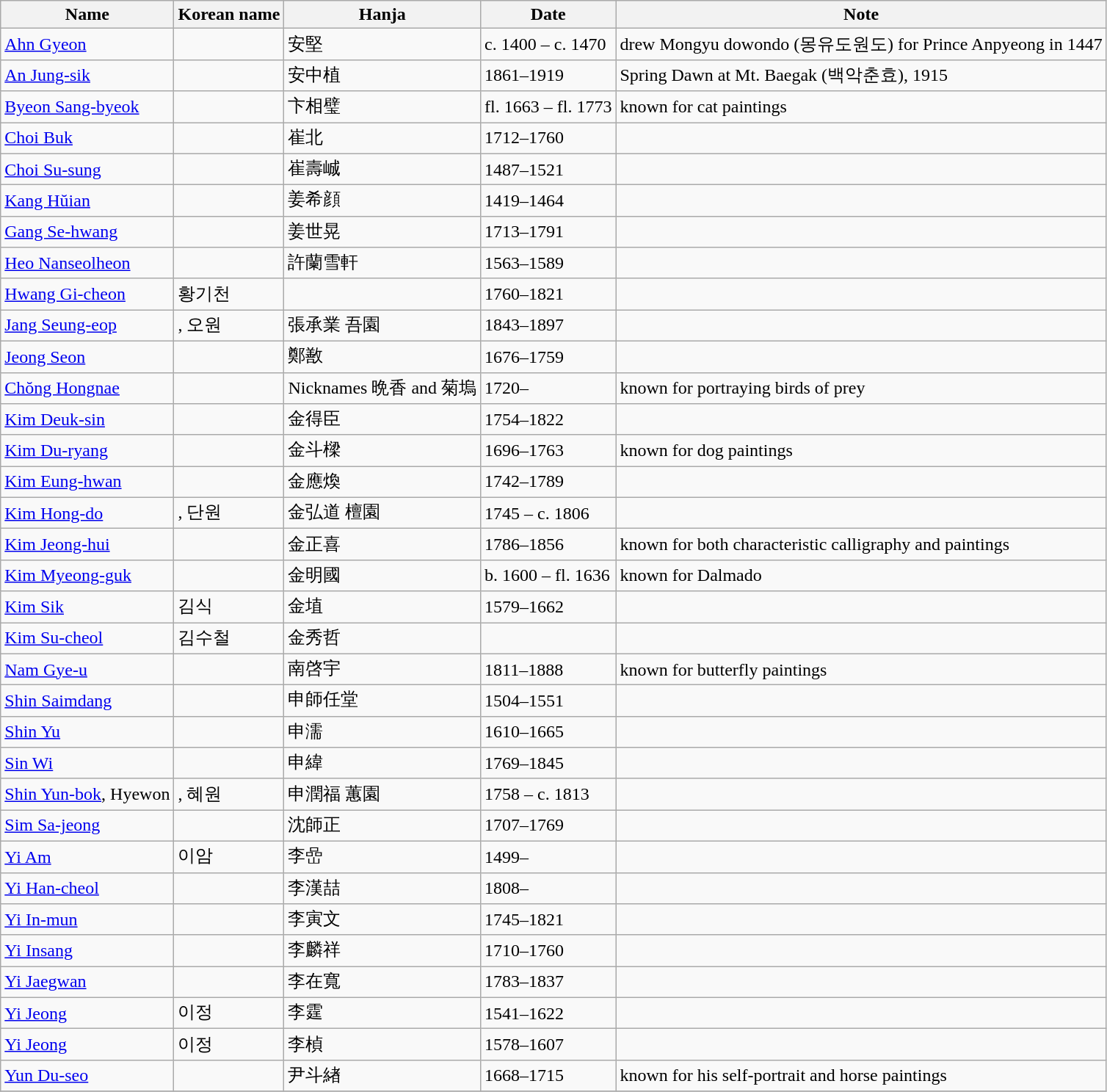<table class="wikitable sortable">
<tr>
<th>Name</th>
<th>Korean name</th>
<th scope="col" class="unsortable">Hanja</th>
<th>Date</th>
<th scope="col" class="unsortable">Note</th>
</tr>
<tr>
<td><a href='#'>Ahn Gyeon</a></td>
<td></td>
<td>安堅</td>
<td>c. 1400 – c. 1470</td>
<td>drew Mongyu dowondo (몽유도원도) for Prince Anpyeong in 1447</td>
</tr>
<tr>
<td><a href='#'>An Jung-sik</a></td>
<td></td>
<td>安中植</td>
<td>1861–1919</td>
<td>Spring Dawn at Mt. Baegak (백악춘효), 1915</td>
</tr>
<tr>
<td><a href='#'>Byeon Sang-byeok</a></td>
<td></td>
<td>卞相璧</td>
<td>fl. 1663 – fl. 1773</td>
<td>known for cat paintings</td>
</tr>
<tr>
<td><a href='#'>Choi Buk</a></td>
<td></td>
<td>崔北</td>
<td>1712–1760</td>
<td></td>
</tr>
<tr>
<td><a href='#'>Choi Su-sung</a></td>
<td></td>
<td>崔壽峸</td>
<td>1487–1521</td>
<td></td>
</tr>
<tr>
<td><a href='#'>Kang Hŭian</a></td>
<td></td>
<td>姜希顔</td>
<td>1419–1464</td>
<td></td>
</tr>
<tr>
<td><a href='#'>Gang Se-hwang</a></td>
<td></td>
<td>姜世晃</td>
<td>1713–1791</td>
<td></td>
</tr>
<tr>
<td><a href='#'>Heo Nanseolheon</a></td>
<td></td>
<td>許蘭雪軒</td>
<td>1563–1589</td>
<td></td>
</tr>
<tr>
<td><a href='#'>Hwang Gi-cheon</a></td>
<td>황기천</td>
<td></td>
<td>1760–1821</td>
<td></td>
</tr>
<tr>
<td><a href='#'>Jang Seung-eop</a></td>
<td>, 오원</td>
<td>張承業 吾園</td>
<td>1843–1897</td>
<td></td>
</tr>
<tr>
<td><a href='#'>Jeong Seon</a></td>
<td></td>
<td>鄭敾</td>
<td>1676–1759</td>
<td></td>
</tr>
<tr>
<td><a href='#'>Chŏng Hongnae</a></td>
<td></td>
<td>Nicknames 晩香 and 菊塢</td>
<td>1720–</td>
<td>known for portraying birds of prey</td>
</tr>
<tr>
<td><a href='#'>Kim Deuk-sin</a></td>
<td></td>
<td>金得臣</td>
<td>1754–1822</td>
<td></td>
</tr>
<tr>
<td><a href='#'>Kim Du-ryang</a></td>
<td></td>
<td>金斗樑</td>
<td>1696–1763</td>
<td>known for dog paintings</td>
</tr>
<tr>
<td><a href='#'>Kim Eung-hwan</a></td>
<td></td>
<td>金應煥</td>
<td>1742–1789</td>
<td></td>
</tr>
<tr>
<td><a href='#'>Kim Hong-do</a></td>
<td>, 단원</td>
<td>金弘道 檀園</td>
<td>1745 – c. 1806</td>
<td></td>
</tr>
<tr>
<td><a href='#'>Kim Jeong-hui</a></td>
<td></td>
<td>金正喜</td>
<td>1786–1856</td>
<td>known for both characteristic calligraphy and paintings</td>
</tr>
<tr>
<td><a href='#'>Kim Myeong-guk</a></td>
<td></td>
<td>金明國</td>
<td>b. 1600 – fl. 1636</td>
<td>known for Dalmado</td>
</tr>
<tr>
<td><a href='#'>Kim Sik</a></td>
<td>김식</td>
<td>金埴</td>
<td>1579–1662</td>
<td></td>
</tr>
<tr>
<td><a href='#'>Kim Su-cheol</a></td>
<td>김수철</td>
<td>金秀哲</td>
<td></td>
<td></td>
</tr>
<tr>
<td><a href='#'>Nam Gye-u</a></td>
<td></td>
<td>南啓宇</td>
<td>1811–1888</td>
<td>known for butterfly paintings</td>
</tr>
<tr>
<td><a href='#'>Shin Saimdang</a></td>
<td></td>
<td>申師任堂</td>
<td>1504–1551</td>
<td></td>
</tr>
<tr>
<td><a href='#'>Shin Yu</a></td>
<td></td>
<td>申濡</td>
<td>1610–1665</td>
<td></td>
</tr>
<tr>
<td><a href='#'>Sin Wi</a></td>
<td></td>
<td>申緯</td>
<td>1769–1845</td>
<td></td>
</tr>
<tr>
<td><a href='#'>Shin Yun-bok</a>, Hyewon</td>
<td>, 혜원</td>
<td>申潤福 蕙園</td>
<td>1758 – c. 1813</td>
<td></td>
</tr>
<tr>
<td><a href='#'>Sim Sa-jeong</a></td>
<td></td>
<td>沈師正</td>
<td>1707–1769</td>
<td></td>
</tr>
<tr>
<td><a href='#'>Yi Am</a></td>
<td>이암</td>
<td>李嵒</td>
<td>1499–</td>
<td></td>
</tr>
<tr>
<td><a href='#'>Yi Han-cheol</a></td>
<td></td>
<td>李漢喆</td>
<td>1808–</td>
<td></td>
</tr>
<tr>
<td><a href='#'>Yi In-mun</a></td>
<td></td>
<td>李寅文</td>
<td>1745–1821</td>
<td></td>
</tr>
<tr>
<td><a href='#'>Yi Insang</a></td>
<td></td>
<td>李麟祥</td>
<td>1710–1760</td>
<td></td>
</tr>
<tr>
<td><a href='#'>Yi Jaegwan</a></td>
<td></td>
<td>李在寬</td>
<td>1783–1837</td>
<td></td>
</tr>
<tr>
<td><a href='#'>Yi Jeong</a></td>
<td>이정</td>
<td>李霆</td>
<td>1541–1622</td>
<td></td>
</tr>
<tr>
<td><a href='#'>Yi Jeong</a></td>
<td>이정</td>
<td>李楨</td>
<td>1578–1607</td>
<td></td>
</tr>
<tr>
<td><a href='#'>Yun Du-seo</a></td>
<td></td>
<td>尹斗緖</td>
<td>1668–1715</td>
<td>known for his self-portrait and horse paintings</td>
</tr>
<tr>
</tr>
</table>
